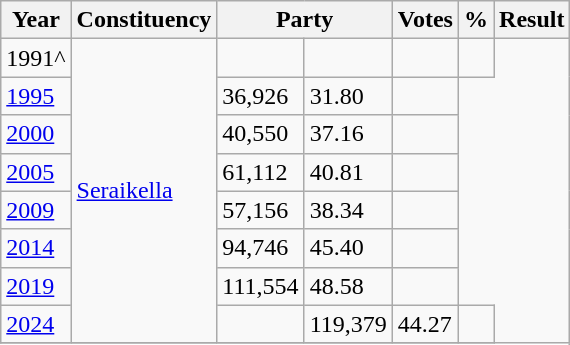<table class="wikitable">
<tr>
<th>Year</th>
<th>Constituency</th>
<th colspan="2">Party</th>
<th>Votes</th>
<th>%</th>
<th>Result</th>
</tr>
<tr>
<td>1991^</td>
<td rowspan=8><a href='#'>Seraikella</a></td>
<td></td>
<td></td>
<td></td>
<td></td>
</tr>
<tr>
<td><a href='#'>1995</a></td>
<td>36,926</td>
<td>31.80</td>
<td></td>
</tr>
<tr>
<td><a href='#'>2000</a></td>
<td>40,550</td>
<td>37.16</td>
<td></td>
</tr>
<tr>
<td><a href='#'>2005</a></td>
<td>61,112</td>
<td>40.81</td>
<td></td>
</tr>
<tr>
<td><a href='#'>2009</a></td>
<td>57,156</td>
<td>38.34</td>
<td></td>
</tr>
<tr>
<td><a href='#'>2014</a></td>
<td>94,746</td>
<td>45.40</td>
<td></td>
</tr>
<tr>
<td><a href='#'>2019</a></td>
<td>111,554</td>
<td>48.58</td>
<td></td>
</tr>
<tr>
<td><a href='#'>2024</a></td>
<td></td>
<td>119,379</td>
<td>44.27</td>
<td></td>
</tr>
<tr>
</tr>
</table>
